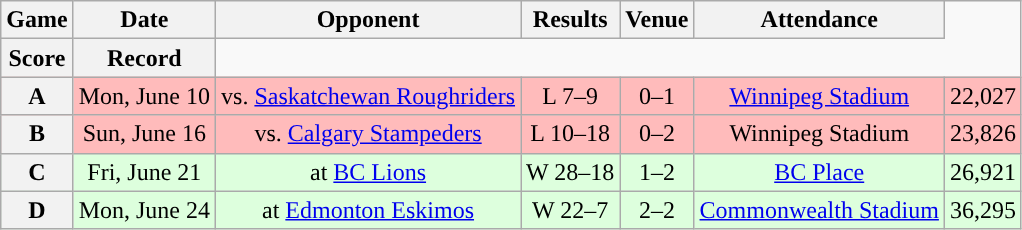<table class="wikitable" style="text-align:center">
<tr>
<th>Game</th>
<th>Date</th>
<th>Opponent</th>
<th>Results</th>
<th>Venue</th>
<th>Attendance</th>
</tr>
<tr>
<th>Score</th>
<th>Record</th>
</tr>
<tr style="background:#ffbbbb">
<th>A</th>
<td>Mon, June 10</td>
<td>vs. <a href='#'>Saskatchewan Roughriders</a></td>
<td>L 7–9</td>
<td>0–1</td>
<td><a href='#'>Winnipeg Stadium</a></td>
<td>22,027</td>
</tr>
<tr style="background:#ffbbbb">
<th>B</th>
<td>Sun, June 16</td>
<td>vs. <a href='#'>Calgary Stampeders</a></td>
<td>L 10–18</td>
<td>0–2</td>
<td>Winnipeg Stadium</td>
<td>23,826</td>
</tr>
<tr style="background:#ddffdd">
<th>C</th>
<td>Fri, June 21</td>
<td>at <a href='#'>BC Lions</a></td>
<td>W 28–18</td>
<td>1–2</td>
<td><a href='#'>BC Place</a></td>
<td>26,921</td>
</tr>
<tr style="background:#ddffdd">
<th>D</th>
<td>Mon, June 24</td>
<td>at <a href='#'>Edmonton Eskimos</a></td>
<td>W 22–7</td>
<td>2–2</td>
<td><a href='#'>Commonwealth Stadium</a></td>
<td>36,295</td>
</tr>
</table>
